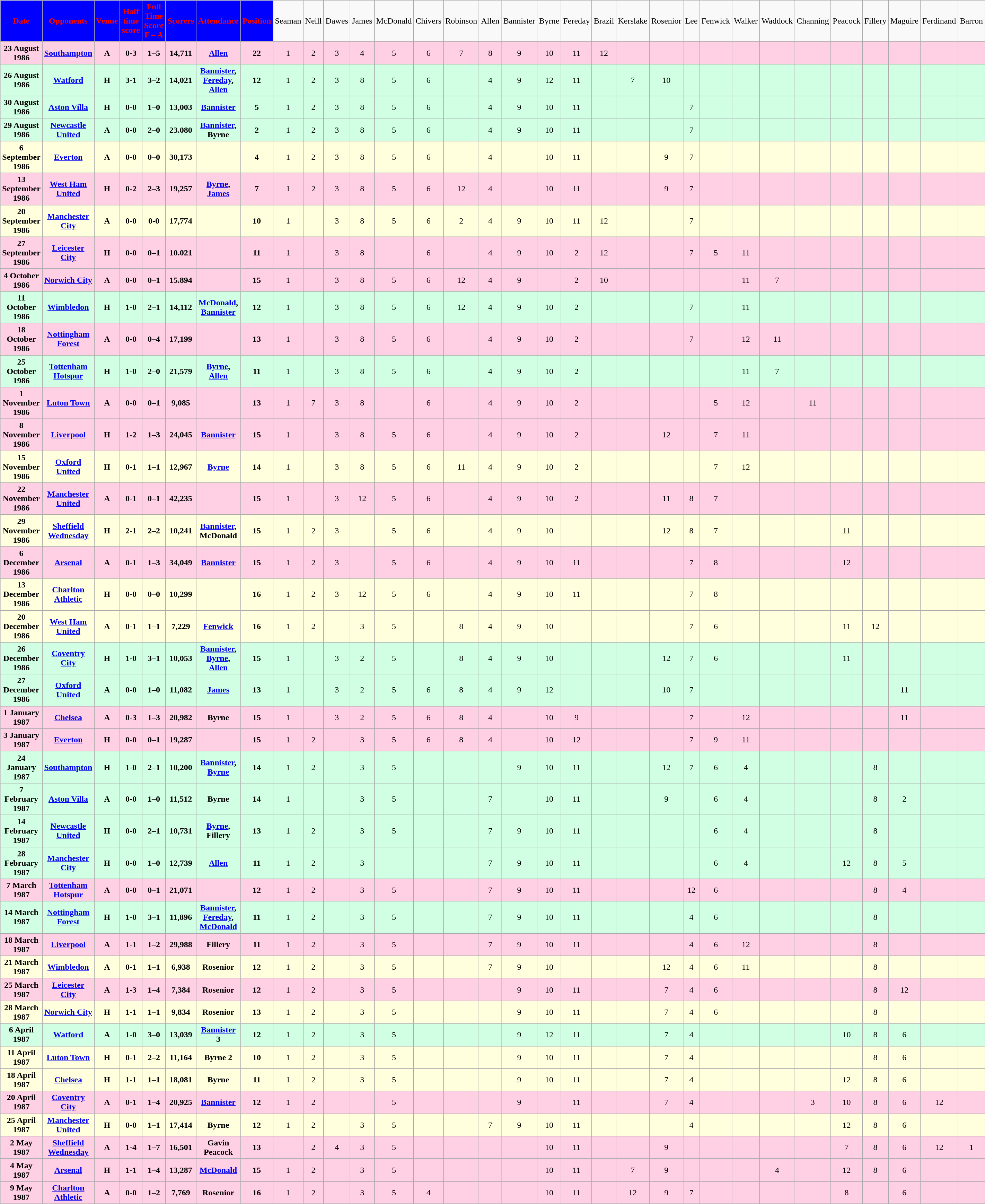<table class="wikitable sortable" style="font-size:100%; text-align:center">
<tr>
<th style="background:#0000FF; color:red; text-align:center;">Date</th>
<th style="background:#0000FF; color:red; text-align:center;">Opponents</th>
<th style="background:#0000FF; color:red; text-align:center;">Venue</th>
<th style="background:#0000FF; color:red; text-align:center;">Half time score</th>
<th style="background:#0000FF; color:red; text-align:center;">Full Time Score<br><strong>F – A</strong></th>
<th style="background:#0000FF; color:red; text-align:center;">Scorers</th>
<th style="background:#0000FF; color:red; text-align:center;">Attendance</th>
<th style="background:#0000FF; color:red; text-align:center;">Position</th>
<td>Seaman</td>
<td>Neill</td>
<td>Dawes</td>
<td>James</td>
<td>McDonald</td>
<td>Chivers</td>
<td>Robinson</td>
<td>Allen</td>
<td>Bannister</td>
<td>Byrne</td>
<td>Fereday</td>
<td>Brazil</td>
<td>Kerslake</td>
<td>Rosenior</td>
<td>Lee</td>
<td>Fenwick</td>
<td>Walker</td>
<td>Waddock</td>
<td>Channing</td>
<td>Peacock</td>
<td>Fillery</td>
<td>Maguire</td>
<td>Ferdinand</td>
<td>Barron</td>
</tr>
<tr style="background-color: #ffd0e3;">
<td><strong>23 August 1986</strong></td>
<td><a href='#'><strong>Southampton</strong></a></td>
<td><strong>A</strong></td>
<td><strong>0-3</strong></td>
<td><strong>1–5</strong></td>
<td><strong>14,711</strong></td>
<td><a href='#'><strong>Allen</strong></a></td>
<td><strong>22</strong></td>
<td>1</td>
<td>2</td>
<td>3</td>
<td>4</td>
<td>5</td>
<td>6</td>
<td>7</td>
<td>8</td>
<td>9</td>
<td>10</td>
<td>11</td>
<td>12</td>
<td></td>
<td></td>
<td></td>
<td></td>
<td></td>
<td></td>
<td></td>
<td></td>
<td></td>
<td></td>
<td></td>
<td></td>
</tr>
<tr style="background-color: #d0ffe3;">
<td><strong>26 August 1986</strong></td>
<td><a href='#'><strong>Watford</strong></a></td>
<td><strong>H</strong></td>
<td><strong>3-1</strong></td>
<td><strong>3–2</strong></td>
<td><strong>14,021</strong></td>
<td><strong><a href='#'>Bannister</a>, <a href='#'>Fereday</a>, <a href='#'>Allen</a></strong></td>
<td><strong>12</strong></td>
<td>1</td>
<td>2</td>
<td>3</td>
<td>8</td>
<td>5</td>
<td>6</td>
<td></td>
<td>4</td>
<td>9</td>
<td>12</td>
<td>11</td>
<td></td>
<td>7</td>
<td>10</td>
<td></td>
<td></td>
<td></td>
<td></td>
<td></td>
<td></td>
<td></td>
<td></td>
<td></td>
<td></td>
</tr>
<tr style="background-color: #d0ffe3;">
<td><strong>30 August 1986</strong></td>
<td><a href='#'><strong>Aston Villa</strong></a></td>
<td><strong>H</strong></td>
<td><strong>0-0</strong></td>
<td><strong>1–0</strong></td>
<td><strong>13,003</strong></td>
<td><a href='#'><strong>Bannister</strong></a></td>
<td><strong>5</strong></td>
<td>1</td>
<td>2</td>
<td>3</td>
<td>8</td>
<td>5</td>
<td>6</td>
<td></td>
<td>4</td>
<td>9</td>
<td>10</td>
<td>11</td>
<td></td>
<td></td>
<td></td>
<td>7</td>
<td></td>
<td></td>
<td></td>
<td></td>
<td></td>
<td></td>
<td></td>
<td></td>
<td></td>
</tr>
<tr style="background-color: #d0ffe3;">
<td><strong>29 August 1986</strong></td>
<td><a href='#'><strong>Newcastle United</strong></a></td>
<td><strong>A</strong></td>
<td><strong>0-0</strong></td>
<td><strong>2–0</strong></td>
<td><strong>23.080</strong></td>
<td><strong><a href='#'>Bannister</a>, Byrne</strong></td>
<td><strong>2</strong></td>
<td>1</td>
<td>2</td>
<td>3</td>
<td>8</td>
<td>5</td>
<td>6</td>
<td></td>
<td>4</td>
<td>9</td>
<td>10</td>
<td>11</td>
<td></td>
<td></td>
<td></td>
<td>7</td>
<td></td>
<td></td>
<td></td>
<td></td>
<td></td>
<td></td>
<td></td>
<td></td>
<td></td>
</tr>
<tr style="background-color: #ffffdd;">
<td><strong>6 September 1986</strong></td>
<td><a href='#'><strong>Everton</strong></a></td>
<td><strong>A</strong></td>
<td><strong>0-0</strong></td>
<td><strong>0–0</strong></td>
<td><strong>30,173</strong></td>
<td></td>
<td><strong>4</strong></td>
<td>1</td>
<td>2</td>
<td>3</td>
<td>8</td>
<td>5</td>
<td>6</td>
<td></td>
<td>4</td>
<td></td>
<td>10</td>
<td>11</td>
<td></td>
<td></td>
<td>9</td>
<td>7</td>
<td></td>
<td></td>
<td></td>
<td></td>
<td></td>
<td></td>
<td></td>
<td></td>
<td></td>
</tr>
<tr style="background-color: #ffd0e3;">
<td><strong>13 September 1986</strong></td>
<td><a href='#'><strong>West Ham United</strong></a></td>
<td><strong>H</strong></td>
<td><strong>0-2</strong></td>
<td><strong>2–3</strong></td>
<td><strong>19,257</strong></td>
<td><strong><a href='#'>Byrne</a>, <a href='#'>James</a></strong></td>
<td><strong>7</strong></td>
<td>1</td>
<td>2</td>
<td>3</td>
<td>8</td>
<td>5</td>
<td>6</td>
<td>12</td>
<td>4</td>
<td></td>
<td>10</td>
<td>11</td>
<td></td>
<td></td>
<td>9</td>
<td>7</td>
<td></td>
<td></td>
<td></td>
<td></td>
<td></td>
<td></td>
<td></td>
<td></td>
<td></td>
</tr>
<tr style="background-color: #ffffdd;">
<td><strong>20 September 1986</strong></td>
<td><a href='#'><strong>Manchester City</strong></a></td>
<td A><strong>A</strong></td>
<td><strong>0-0</strong></td>
<td><strong>0-0</strong></td>
<td><strong>17,774</strong></td>
<td></td>
<td><strong>10</strong></td>
<td>1</td>
<td></td>
<td>3</td>
<td>8</td>
<td>5</td>
<td>6</td>
<td>2</td>
<td>4</td>
<td>9</td>
<td>10</td>
<td>11</td>
<td>12</td>
<td></td>
<td></td>
<td>7</td>
<td></td>
<td></td>
<td></td>
<td></td>
<td></td>
<td></td>
<td></td>
<td></td>
<td></td>
</tr>
<tr style="background-color: #ffd0e3;">
<td><strong>27 September 1986</strong></td>
<td><a href='#'><strong>Leicester City</strong></a></td>
<td H><strong>H</strong></td>
<td><strong>0-0</strong></td>
<td><strong>0–1</strong></td>
<td><strong>10.021</strong></td>
<td></td>
<td><strong>11</strong></td>
<td>1</td>
<td></td>
<td>3</td>
<td>8</td>
<td></td>
<td>6</td>
<td></td>
<td>4</td>
<td>9</td>
<td>10</td>
<td>2</td>
<td>12</td>
<td></td>
<td></td>
<td>7</td>
<td>5</td>
<td>11</td>
<td></td>
<td></td>
<td></td>
<td></td>
<td></td>
<td></td>
<td></td>
</tr>
<tr style="background-color: #ffd0e3;">
<td><strong>4 October 1986</strong></td>
<td><a href='#'><strong>Norwich City</strong></a></td>
<td><strong>A</strong></td>
<td><strong>0-0</strong></td>
<td><strong>0–1</strong></td>
<td><strong>15.894</strong></td>
<td></td>
<td><strong>15</strong></td>
<td>1</td>
<td></td>
<td>3</td>
<td>8</td>
<td>5</td>
<td>6</td>
<td>12</td>
<td>4</td>
<td>9</td>
<td></td>
<td>2</td>
<td>10</td>
<td></td>
<td></td>
<td></td>
<td></td>
<td>11</td>
<td>7</td>
<td></td>
<td></td>
<td></td>
<td></td>
<td></td>
<td></td>
</tr>
<tr style="background-color: #d0ffe3;">
<td><strong>11 October 1986</strong></td>
<td><a href='#'><strong>Wimbledon</strong></a></td>
<td><strong>H</strong></td>
<td><strong>1-0</strong></td>
<td><strong>2–1</strong></td>
<td><strong>14,112</strong></td>
<td><strong><a href='#'>McDonald</a>, <a href='#'>Bannister</a></strong></td>
<td><strong>12</strong></td>
<td>1</td>
<td></td>
<td>3</td>
<td>8</td>
<td>5</td>
<td>6</td>
<td>12</td>
<td>4</td>
<td>9</td>
<td>10</td>
<td>2</td>
<td></td>
<td></td>
<td></td>
<td>7</td>
<td></td>
<td>11</td>
<td></td>
<td></td>
<td></td>
<td></td>
<td></td>
<td></td>
<td></td>
</tr>
<tr style="background-color: #ffd0e3;">
<td><strong>18 October 1986</strong></td>
<td><a href='#'><strong>Nottingham Forest</strong></a></td>
<td><strong>A</strong></td>
<td><strong>0-0</strong></td>
<td><strong>0–4</strong></td>
<td><strong>17,199</strong></td>
<td></td>
<td><strong>13</strong></td>
<td>1</td>
<td></td>
<td>3</td>
<td>8</td>
<td>5</td>
<td>6</td>
<td></td>
<td>4</td>
<td>9</td>
<td>10</td>
<td>2</td>
<td></td>
<td></td>
<td></td>
<td>7</td>
<td></td>
<td>12</td>
<td>11</td>
<td></td>
<td></td>
<td></td>
<td></td>
<td></td>
<td></td>
</tr>
<tr style="background-color: #d0ffe3;">
<td><strong>25 October 1986</strong></td>
<td><a href='#'><strong>Tottenham Hotspur</strong></a></td>
<td><strong>H</strong></td>
<td><strong>1-0</strong></td>
<td><strong>2–0</strong></td>
<td><strong>21,579</strong></td>
<td><strong><a href='#'>Byrne</a>, <a href='#'>Allen</a></strong></td>
<td><strong>11</strong></td>
<td>1</td>
<td></td>
<td>3</td>
<td>8</td>
<td>5</td>
<td>6</td>
<td></td>
<td>4</td>
<td>9</td>
<td>10</td>
<td>2</td>
<td></td>
<td></td>
<td></td>
<td></td>
<td></td>
<td>11</td>
<td>7</td>
<td></td>
<td></td>
<td></td>
<td></td>
<td></td>
<td></td>
</tr>
<tr style="background-color: #ffd0e3;">
<td><strong>1 November 1986</strong></td>
<td><a href='#'><strong>Luton Town</strong></a></td>
<td><strong>A</strong></td>
<td><strong>0-0</strong></td>
<td><strong>0–1</strong></td>
<td><strong>9,085</strong></td>
<td></td>
<td><strong>13</strong></td>
<td>1</td>
<td>7</td>
<td>3</td>
<td>8</td>
<td></td>
<td>6</td>
<td></td>
<td>4</td>
<td>9</td>
<td>10</td>
<td>2</td>
<td></td>
<td></td>
<td></td>
<td></td>
<td>5</td>
<td>12</td>
<td></td>
<td>11</td>
<td></td>
<td></td>
<td></td>
<td></td>
<td></td>
</tr>
<tr style="background-color: #ffd0e3;">
<td><strong>8 November 1986</strong></td>
<td><a href='#'><strong>Liverpool</strong></a></td>
<td><strong>H</strong></td>
<td><strong>1-2</strong></td>
<td><strong>1–3</strong></td>
<td><strong>24,045</strong></td>
<td><a href='#'><strong>Bannister</strong></a></td>
<td><strong>15</strong></td>
<td>1</td>
<td></td>
<td>3</td>
<td>8</td>
<td>5</td>
<td>6</td>
<td></td>
<td>4</td>
<td>9</td>
<td>10</td>
<td>2</td>
<td></td>
<td></td>
<td>12</td>
<td></td>
<td>7</td>
<td>11</td>
<td></td>
<td></td>
<td></td>
<td></td>
<td></td>
<td></td>
<td></td>
</tr>
<tr style="background-color: #ffffdd;">
<td><strong>15 November 1986</strong></td>
<td><a href='#'><strong>Oxford United</strong></a></td>
<td><strong>H</strong></td>
<td><strong>0-1</strong></td>
<td><strong>1–1</strong></td>
<td><strong>12,967</strong></td>
<td><a href='#'><strong>Byrne</strong></a></td>
<td><strong>14</strong></td>
<td>1</td>
<td></td>
<td>3</td>
<td>8</td>
<td>5</td>
<td>6</td>
<td>11</td>
<td>4</td>
<td>9</td>
<td>10</td>
<td>2</td>
<td></td>
<td></td>
<td></td>
<td></td>
<td>7</td>
<td>12</td>
<td></td>
<td></td>
<td></td>
<td></td>
<td></td>
<td></td>
<td></td>
</tr>
<tr style="background-color: #ffd0e3;">
<td><strong>22 November 1986</strong></td>
<td><a href='#'><strong>Manchester United</strong></a></td>
<td><strong>A</strong></td>
<td><strong>0-1</strong></td>
<td><strong>0–1</strong></td>
<td><strong>42,235</strong></td>
<td></td>
<td><strong>15</strong></td>
<td>1</td>
<td></td>
<td>3</td>
<td>12</td>
<td>5</td>
<td>6</td>
<td></td>
<td>4</td>
<td>9</td>
<td>10</td>
<td>2</td>
<td></td>
<td></td>
<td>11</td>
<td>8</td>
<td>7</td>
<td></td>
<td></td>
<td></td>
<td></td>
<td></td>
<td></td>
<td></td>
<td></td>
</tr>
<tr style="background-color: #ffffdd;">
<td><strong>29 November 1986</strong></td>
<td><a href='#'><strong>Sheffield Wednesday</strong></a></td>
<td><strong>H</strong></td>
<td><strong>2-1</strong></td>
<td><strong>2–2</strong></td>
<td><strong>10,241</strong></td>
<td><strong><a href='#'>Bannister</a>, McDonald</strong></td>
<td><strong>15</strong></td>
<td>1</td>
<td>2</td>
<td>3</td>
<td></td>
<td>5</td>
<td>6</td>
<td></td>
<td>4</td>
<td>9</td>
<td>10</td>
<td></td>
<td></td>
<td></td>
<td>12</td>
<td>8</td>
<td>7</td>
<td></td>
<td></td>
<td></td>
<td>11</td>
<td></td>
<td></td>
<td></td>
<td></td>
</tr>
<tr style="background-color: #ffd0e3;">
<td><strong>6 December 1986</strong></td>
<td><a href='#'><strong>Arsenal</strong></a></td>
<td><strong>A</strong></td>
<td><strong>0-1</strong></td>
<td><strong>1–3</strong></td>
<td><strong>34,049</strong></td>
<td><a href='#'><strong>Bannister</strong></a></td>
<td><strong>15</strong></td>
<td>1</td>
<td>2</td>
<td>3</td>
<td></td>
<td>5</td>
<td>6</td>
<td></td>
<td>4</td>
<td>9</td>
<td>10</td>
<td>11</td>
<td></td>
<td></td>
<td></td>
<td>7</td>
<td>8</td>
<td></td>
<td></td>
<td></td>
<td>12</td>
<td></td>
<td></td>
<td></td>
<td></td>
</tr>
<tr style="background-color: #ffffdd;">
<td><strong>13 December 1986</strong></td>
<td><a href='#'><strong>Charlton Athletic</strong></a></td>
<td><strong>H</strong></td>
<td><strong>0-0</strong></td>
<td><strong>0–0</strong></td>
<td><strong>10,299</strong></td>
<td></td>
<td><strong>16</strong></td>
<td>1</td>
<td>2</td>
<td>3</td>
<td>12</td>
<td>5</td>
<td>6</td>
<td></td>
<td>4</td>
<td>9</td>
<td>10</td>
<td>11</td>
<td></td>
<td></td>
<td></td>
<td>7</td>
<td>8</td>
<td></td>
<td></td>
<td></td>
<td></td>
<td></td>
<td></td>
<td></td>
<td></td>
</tr>
<tr style="background-color: #ffffdd;">
<td><strong>20 December 1986</strong></td>
<td><a href='#'><strong>West Ham United</strong></a></td>
<td><strong>A</strong></td>
<td><strong>0-1</strong></td>
<td><strong>1–1</strong></td>
<td><strong>7,229</strong></td>
<td><a href='#'><strong>Fenwick</strong></a></td>
<td><strong>16</strong></td>
<td>1</td>
<td>2</td>
<td></td>
<td>3</td>
<td>5</td>
<td></td>
<td>8</td>
<td>4</td>
<td>9</td>
<td>10</td>
<td></td>
<td></td>
<td></td>
<td></td>
<td>7</td>
<td>6</td>
<td></td>
<td></td>
<td></td>
<td>11</td>
<td>12</td>
<td></td>
<td></td>
<td></td>
</tr>
<tr style="background-color: #d0ffe3;">
<td><strong>26 December 1986</strong></td>
<td><a href='#'><strong>Coventry City</strong></a></td>
<td><strong>H</strong></td>
<td><strong>1-0</strong></td>
<td><strong>3–1</strong></td>
<td><strong>10,053</strong></td>
<td><strong><a href='#'>Bannister</a>, <a href='#'>Byrne</a>,  <a href='#'>Allen</a></strong></td>
<td><strong>15</strong></td>
<td>1</td>
<td></td>
<td>3</td>
<td>2</td>
<td>5</td>
<td></td>
<td>8</td>
<td>4</td>
<td>9</td>
<td>10</td>
<td></td>
<td></td>
<td></td>
<td>12</td>
<td>7</td>
<td>6</td>
<td></td>
<td></td>
<td></td>
<td>11</td>
<td></td>
<td></td>
<td></td>
<td></td>
</tr>
<tr style="background-color: #d0ffe3;">
<td><strong>27 December 1986</strong></td>
<td><a href='#'><strong>Oxford United</strong></a></td>
<td><strong>A</strong></td>
<td><strong>0-0</strong></td>
<td><strong>1–0</strong></td>
<td><strong>11,082</strong></td>
<td><a href='#'><strong>James</strong></a></td>
<td><strong>13</strong></td>
<td>1</td>
<td></td>
<td>3</td>
<td>2</td>
<td>5</td>
<td>6</td>
<td>8</td>
<td>4</td>
<td>9</td>
<td>12</td>
<td></td>
<td></td>
<td></td>
<td>10</td>
<td>7</td>
<td></td>
<td></td>
<td></td>
<td></td>
<td></td>
<td></td>
<td>11</td>
<td></td>
<td></td>
</tr>
<tr style="background-color: #ffd0e3;">
<td><strong>1 January 1987</strong></td>
<td><a href='#'><strong>Chelsea</strong></a></td>
<td><strong>A</strong></td>
<td><strong>0-3</strong></td>
<td><strong>1–3</strong></td>
<td><strong>20,982</strong></td>
<td><strong>Byrne</strong></td>
<td><strong>15</strong></td>
<td>1</td>
<td></td>
<td>3</td>
<td>2</td>
<td>5</td>
<td>6</td>
<td>8</td>
<td>4</td>
<td></td>
<td>10</td>
<td>9</td>
<td></td>
<td></td>
<td></td>
<td>7</td>
<td></td>
<td>12</td>
<td></td>
<td></td>
<td></td>
<td></td>
<td>11</td>
<td></td>
<td></td>
</tr>
<tr style="background-color: #ffd0e3;">
<td><strong>3 January 1987</strong></td>
<td><a href='#'><strong>Everton</strong></a></td>
<td><strong>H</strong></td>
<td><strong>0-0</strong></td>
<td><strong>0–1</strong></td>
<td><strong>19,287</strong></td>
<td></td>
<td><strong>15</strong></td>
<td>1</td>
<td>2</td>
<td></td>
<td>3</td>
<td>5</td>
<td>6</td>
<td>8</td>
<td>4</td>
<td></td>
<td>10</td>
<td>12</td>
<td></td>
<td></td>
<td></td>
<td>7</td>
<td>9</td>
<td>11</td>
<td></td>
<td></td>
<td></td>
<td></td>
<td></td>
<td></td>
<td></td>
</tr>
<tr style="background-color: #d0ffe3;">
<td><strong>24 January 1987</strong></td>
<td><a href='#'><strong>Southampton</strong></a></td>
<td><strong>H</strong></td>
<td><strong>1-0</strong></td>
<td><strong>2–1</strong></td>
<td><strong>10,200</strong></td>
<td><strong><a href='#'>Bannister</a>, <a href='#'>Byrne</a></strong></td>
<td><strong>14</strong></td>
<td>1</td>
<td>2</td>
<td></td>
<td>3</td>
<td>5</td>
<td></td>
<td></td>
<td></td>
<td>9</td>
<td>10</td>
<td>11</td>
<td></td>
<td></td>
<td>12</td>
<td>7</td>
<td>6</td>
<td>4</td>
<td></td>
<td></td>
<td></td>
<td>8</td>
<td></td>
<td></td>
<td></td>
</tr>
<tr style="background-color: #d0ffe3;">
<td><strong>7 February 1987</strong></td>
<td><a href='#'><strong>Aston Villa</strong></a></td>
<td><strong>A</strong></td>
<td><strong>0-0</strong></td>
<td><strong>1–0</strong></td>
<td><strong>11,512</strong></td>
<td><strong>Byrne</strong></td>
<td><strong>14</strong></td>
<td>1</td>
<td></td>
<td></td>
<td>3</td>
<td>5</td>
<td></td>
<td></td>
<td>7</td>
<td></td>
<td>10</td>
<td>11</td>
<td></td>
<td></td>
<td>9</td>
<td></td>
<td>6</td>
<td>4</td>
<td></td>
<td></td>
<td></td>
<td>8</td>
<td>2</td>
<td></td>
<td></td>
</tr>
<tr style="background-color: #d0ffe3;">
<td><strong>14 February 1987</strong></td>
<td><a href='#'><strong>Newcastle United</strong></a></td>
<td><strong>H</strong></td>
<td><strong>0-0</strong></td>
<td><strong>2–1</strong></td>
<td><strong>10,731</strong></td>
<td><strong><a href='#'>Byrne</a>, Fillery</strong></td>
<td><strong>13</strong></td>
<td>1</td>
<td>2</td>
<td></td>
<td>3</td>
<td>5</td>
<td></td>
<td></td>
<td>7</td>
<td>9</td>
<td>10</td>
<td>11</td>
<td></td>
<td></td>
<td></td>
<td></td>
<td>6</td>
<td>4</td>
<td></td>
<td></td>
<td></td>
<td>8</td>
<td></td>
<td></td>
<td></td>
</tr>
<tr style="background-color: #d0ffe3;">
<td><strong>28 February 1987</strong></td>
<td><a href='#'><strong>Manchester City</strong></a></td>
<td><strong>H</strong></td>
<td><strong>0-0</strong></td>
<td><strong>1–0</strong></td>
<td><strong>12,739</strong></td>
<td><a href='#'><strong>Allen</strong></a></td>
<td><strong>11</strong></td>
<td>1</td>
<td>2</td>
<td></td>
<td>3</td>
<td></td>
<td></td>
<td></td>
<td>7</td>
<td>9</td>
<td>10</td>
<td>11</td>
<td></td>
<td></td>
<td></td>
<td></td>
<td>6</td>
<td>4</td>
<td></td>
<td></td>
<td>12</td>
<td>8</td>
<td>5</td>
<td></td>
<td></td>
</tr>
<tr style="background-color: #ffd0e3;">
<td><strong>7 March 1987</strong></td>
<td><a href='#'><strong>Tottenham Hotspur</strong></a></td>
<td><strong>A</strong></td>
<td><strong>0-0</strong></td>
<td><strong>0–1</strong></td>
<td><strong>21,071</strong></td>
<td></td>
<td><strong>12</strong></td>
<td>1</td>
<td>2</td>
<td></td>
<td>3</td>
<td>5</td>
<td></td>
<td></td>
<td>7</td>
<td>9</td>
<td>10</td>
<td>11</td>
<td></td>
<td></td>
<td></td>
<td>12</td>
<td>6</td>
<td></td>
<td></td>
<td></td>
<td></td>
<td>8</td>
<td>4</td>
<td></td>
<td></td>
</tr>
<tr style="background-color: #d0ffe3;">
<td><strong>14 March 1987</strong></td>
<td><a href='#'><strong>Nottingham Forest</strong></a></td>
<td><strong>H</strong></td>
<td><strong>1-0</strong></td>
<td><strong>3–1</strong></td>
<td><strong>11,896</strong></td>
<td><strong><a href='#'>Bannister</a>, <a href='#'>Fereday</a>, <a href='#'>McDonald</a></strong></td>
<td><strong>11</strong></td>
<td>1</td>
<td>2</td>
<td></td>
<td>3</td>
<td>5</td>
<td></td>
<td></td>
<td>7</td>
<td>9</td>
<td>10</td>
<td>11</td>
<td></td>
<td></td>
<td></td>
<td>4</td>
<td>6</td>
<td></td>
<td></td>
<td></td>
<td></td>
<td>8</td>
<td></td>
<td></td>
<td></td>
</tr>
<tr style="background-color: #ffd0e3;">
<td><strong>18 March 1987</strong></td>
<td><a href='#'><strong>Liverpool</strong></a></td>
<td><strong>A</strong></td>
<td><strong>1-1</strong></td>
<td><strong>1–2</strong></td>
<td><strong>29,988</strong></td>
<td><strong>Fillery</strong></td>
<td><strong>11</strong></td>
<td>1</td>
<td>2</td>
<td></td>
<td>3</td>
<td>5</td>
<td></td>
<td></td>
<td>7</td>
<td>9</td>
<td>10</td>
<td>11</td>
<td></td>
<td></td>
<td></td>
<td>4</td>
<td>6</td>
<td>12</td>
<td></td>
<td></td>
<td></td>
<td>8</td>
<td></td>
<td></td>
<td></td>
</tr>
<tr style="background-color: #ffffdd;">
<td><strong>21 March 1987</strong></td>
<td><a href='#'><strong>Wimbledon</strong></a></td>
<td><strong>A</strong></td>
<td><strong>0-1</strong></td>
<td><strong>1–1</strong></td>
<td><strong>6,938</strong></td>
<td><strong>Rosenior</strong></td>
<td><strong>12</strong></td>
<td>1</td>
<td>2</td>
<td></td>
<td>3</td>
<td>5</td>
<td></td>
<td></td>
<td>7</td>
<td>9</td>
<td>10</td>
<td></td>
<td></td>
<td></td>
<td>12</td>
<td>4</td>
<td>6</td>
<td>11</td>
<td></td>
<td></td>
<td></td>
<td>8</td>
<td></td>
<td></td>
<td></td>
</tr>
<tr style="background-color: #ffd0e3;">
<td><strong>25 March 1987</strong></td>
<td><a href='#'><strong>Leicester City</strong></a></td>
<td><strong>A</strong></td>
<td><strong>1-3</strong></td>
<td><strong>1–4</strong></td>
<td><strong>7,384</strong></td>
<td><strong>Rosenior</strong></td>
<td><strong>12</strong></td>
<td>1</td>
<td>2</td>
<td></td>
<td>3</td>
<td>5</td>
<td></td>
<td></td>
<td></td>
<td>9</td>
<td>10</td>
<td>11</td>
<td></td>
<td></td>
<td>7</td>
<td>4</td>
<td>6</td>
<td></td>
<td></td>
<td></td>
<td></td>
<td>8</td>
<td>12</td>
<td></td>
<td></td>
</tr>
<tr style="background-color: #ffffdd;">
<td><strong>28 March 1987</strong></td>
<td><a href='#'><strong>Norwich City</strong></a></td>
<td><strong>H</strong></td>
<td><strong>1-1</strong></td>
<td><strong>1–1</strong></td>
<td><strong>9,834</strong></td>
<td><strong>Rosenior</strong></td>
<td><strong>13</strong></td>
<td>1</td>
<td>2</td>
<td></td>
<td>3</td>
<td>5</td>
<td></td>
<td></td>
<td></td>
<td>9</td>
<td>10</td>
<td>11</td>
<td></td>
<td></td>
<td>7</td>
<td>4</td>
<td>6</td>
<td></td>
<td></td>
<td></td>
<td></td>
<td>8</td>
<td></td>
<td></td>
<td></td>
</tr>
<tr style="background-color: #d0ffe3;">
<td><strong>6 April 1987</strong></td>
<td><a href='#'><strong>Watford</strong></a></td>
<td A><strong>A</strong></td>
<td><strong>1-0</strong></td>
<td><strong>3–0</strong></td>
<td><strong>13,039</strong></td>
<td><strong><a href='#'>Bannister</a> 3</strong></td>
<td><strong>12</strong></td>
<td>1</td>
<td>2</td>
<td></td>
<td>3</td>
<td>5</td>
<td></td>
<td></td>
<td></td>
<td>9</td>
<td>12</td>
<td>11</td>
<td></td>
<td></td>
<td>7</td>
<td>4</td>
<td></td>
<td></td>
<td></td>
<td></td>
<td>10</td>
<td>8</td>
<td>6</td>
<td></td>
<td></td>
</tr>
<tr style="background-color: #ffffdd;">
<td><strong>11 April 1987</strong></td>
<td><a href='#'><strong>Luton Town</strong></a></td>
<td><strong>H</strong></td>
<td><strong>0-1</strong></td>
<td><strong>2–2</strong></td>
<td><strong>11,164</strong></td>
<td><strong>Byrne 2</strong></td>
<td><strong>10</strong></td>
<td>1</td>
<td>2</td>
<td></td>
<td>3</td>
<td>5</td>
<td></td>
<td></td>
<td></td>
<td>9</td>
<td>10</td>
<td>11</td>
<td></td>
<td></td>
<td>7</td>
<td>4</td>
<td></td>
<td></td>
<td></td>
<td></td>
<td></td>
<td>8</td>
<td>6</td>
<td></td>
<td></td>
</tr>
<tr style="background-color: #ffffdd;">
<td><strong>18 April 1987</strong></td>
<td><a href='#'><strong>Chelsea</strong></a></td>
<td><strong>H</strong></td>
<td><strong>1-1</strong></td>
<td><strong>1–1</strong></td>
<td><strong>18,081</strong></td>
<td><strong>Byrne</strong></td>
<td><strong>11</strong></td>
<td>1</td>
<td>2</td>
<td></td>
<td>3</td>
<td>5</td>
<td></td>
<td></td>
<td></td>
<td>9</td>
<td>10</td>
<td>11</td>
<td></td>
<td></td>
<td>7</td>
<td>4</td>
<td></td>
<td></td>
<td></td>
<td></td>
<td>12</td>
<td>8</td>
<td>6</td>
<td></td>
<td></td>
</tr>
<tr style="background-color: #ffd0e3;">
<td><strong>20 April 1987</strong></td>
<td><a href='#'><strong>Coventry City</strong></a></td>
<td><strong>A</strong></td>
<td><strong>0-1</strong></td>
<td><strong>1–4</strong></td>
<td><strong>20,925</strong></td>
<td><a href='#'><strong>Bannister</strong></a></td>
<td><strong>12</strong></td>
<td>1</td>
<td>2</td>
<td></td>
<td></td>
<td>5</td>
<td></td>
<td></td>
<td></td>
<td>9</td>
<td></td>
<td>11</td>
<td></td>
<td></td>
<td>7</td>
<td>4</td>
<td></td>
<td></td>
<td></td>
<td>3</td>
<td>10</td>
<td>8</td>
<td>6</td>
<td>12</td>
<td></td>
</tr>
<tr style="background-color: #ffffdd;">
<td><strong>25 April 1987</strong></td>
<td><a href='#'><strong>Manchester United</strong></a></td>
<td><strong>H</strong></td>
<td><strong>0-0</strong></td>
<td><strong>1–1</strong></td>
<td><strong>17,414</strong></td>
<td><strong>Byrne</strong></td>
<td><strong>12</strong></td>
<td>1</td>
<td>2</td>
<td></td>
<td>3</td>
<td>5</td>
<td></td>
<td></td>
<td>7</td>
<td>9</td>
<td>10</td>
<td>11</td>
<td></td>
<td></td>
<td></td>
<td>4</td>
<td></td>
<td></td>
<td></td>
<td></td>
<td>12</td>
<td>8</td>
<td>6</td>
<td></td>
<td></td>
</tr>
<tr style="background-color: #ffd0e3;">
<td><strong>2 May 1987</strong></td>
<td><a href='#'><strong>Sheffield Wednesday</strong></a></td>
<td><strong>A</strong></td>
<td><strong>1-4</strong></td>
<td><strong>1–7</strong></td>
<td><strong>16,501</strong></td>
<td><strong>Gavin Peacock</strong></td>
<td><strong>13</strong></td>
<td></td>
<td>2</td>
<td>4</td>
<td>3</td>
<td>5</td>
<td></td>
<td></td>
<td></td>
<td></td>
<td>10</td>
<td>11</td>
<td></td>
<td></td>
<td>9</td>
<td></td>
<td></td>
<td></td>
<td></td>
<td></td>
<td>7</td>
<td>8</td>
<td>6</td>
<td>12</td>
<td>1</td>
</tr>
<tr style="background-color: #ffd0e3;">
<td><strong>4 May 1987</strong></td>
<td><a href='#'><strong>Arsenal</strong></a></td>
<td><strong>H</strong></td>
<td><strong>1-1</strong></td>
<td><strong>1–4</strong></td>
<td><strong>13,287</strong></td>
<td><a href='#'><strong>McDonald</strong></a></td>
<td><strong>15</strong></td>
<td>1</td>
<td>2</td>
<td></td>
<td>3</td>
<td>5</td>
<td></td>
<td></td>
<td></td>
<td></td>
<td>10</td>
<td>11</td>
<td></td>
<td>7</td>
<td>9</td>
<td></td>
<td></td>
<td></td>
<td>4</td>
<td></td>
<td>12</td>
<td>8</td>
<td>6</td>
<td></td>
<td></td>
</tr>
<tr style="background-color: #ffd0e3;">
<td><strong>9 May 1987</strong></td>
<td><a href='#'><strong>Charlton Athletic</strong></a></td>
<td><strong>A</strong></td>
<td><strong>0-0</strong></td>
<td><strong>1–2</strong></td>
<td><strong>7,769</strong></td>
<td><strong>Rosenior</strong></td>
<td><strong>16</strong></td>
<td>1</td>
<td>2</td>
<td></td>
<td>3</td>
<td>5</td>
<td>4</td>
<td></td>
<td></td>
<td></td>
<td>10</td>
<td>11</td>
<td></td>
<td>12</td>
<td>9</td>
<td>7</td>
<td></td>
<td></td>
<td></td>
<td></td>
<td>8</td>
<td></td>
<td>6</td>
<td></td>
<td></td>
</tr>
</table>
